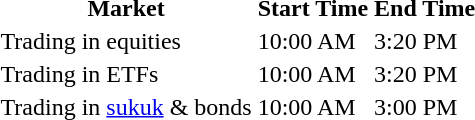<table>
<tr>
<th>Market</th>
<th>Start Time</th>
<th>End Time</th>
</tr>
<tr>
<td>Trading in equities</td>
<td>10:00 AM</td>
<td>3:20 PM</td>
</tr>
<tr>
<td>Trading in ETFs</td>
<td>10:00 AM</td>
<td>3:20 PM</td>
</tr>
<tr>
<td>Trading in <a href='#'>sukuk</a> & bonds</td>
<td>10:00 AM</td>
<td>3:00 PM</td>
</tr>
<tr>
</tr>
</table>
